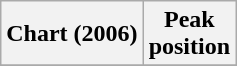<table class="wikitable plainrowheaders">
<tr>
<th>Chart (2006)</th>
<th>Peak<br>position</th>
</tr>
<tr>
</tr>
</table>
